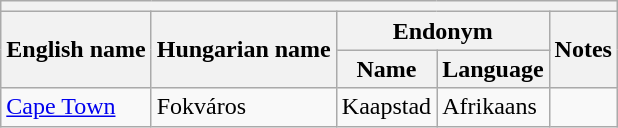<table class="wikitable sortable">
<tr>
<th colspan="5"></th>
</tr>
<tr>
<th rowspan="2">English name</th>
<th rowspan="2">Hungarian name</th>
<th colspan="2">Endonym</th>
<th rowspan="2">Notes</th>
</tr>
<tr>
<th>Name</th>
<th>Language</th>
</tr>
<tr>
<td><a href='#'>Cape Town</a></td>
<td>Fokváros</td>
<td>Kaapstad</td>
<td>Afrikaans</td>
<td></td>
</tr>
</table>
